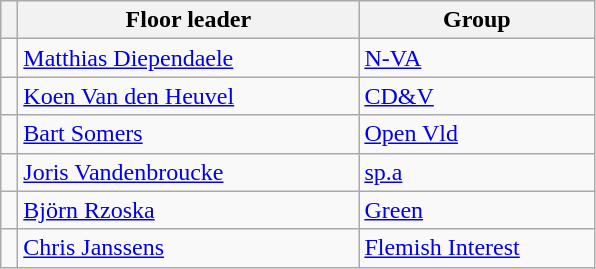<table class="sortable wikitable">
<tr>
<th class="unsortable"> </th>
<th style="width:220px;">Floor leader</th>
<th style="width:150px;">Group</th>
</tr>
<tr>
<td></td>
<td><a href='#'>Matthias Diependaele</a></td>
<td><a href='#'>N-VA</a></td>
</tr>
<tr>
<td></td>
<td><a href='#'>Koen Van den Heuvel</a></td>
<td><a href='#'>CD&V</a></td>
</tr>
<tr>
<td></td>
<td><a href='#'>Bart Somers</a></td>
<td><a href='#'>Open Vld</a></td>
</tr>
<tr>
<td></td>
<td><a href='#'>Joris Vandenbroucke</a></td>
<td><a href='#'>sp.a</a></td>
</tr>
<tr>
<td></td>
<td><a href='#'>Björn Rzoska</a></td>
<td><a href='#'>Green</a></td>
</tr>
<tr>
<td></td>
<td><a href='#'>Chris Janssens</a></td>
<td><a href='#'>Flemish Interest</a></td>
</tr>
</table>
